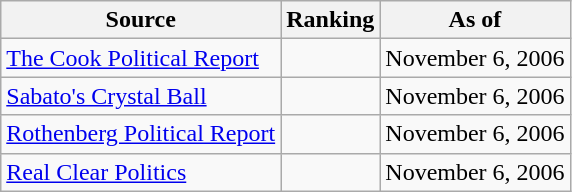<table class="wikitable" style="text-align:center">
<tr>
<th>Source</th>
<th>Ranking</th>
<th>As of</th>
</tr>
<tr>
<td align=left><a href='#'>The Cook Political Report</a></td>
<td></td>
<td>November 6, 2006</td>
</tr>
<tr>
<td align=left><a href='#'>Sabato's Crystal Ball</a></td>
<td></td>
<td>November 6, 2006</td>
</tr>
<tr>
<td align=left><a href='#'>Rothenberg Political Report</a></td>
<td></td>
<td>November 6, 2006</td>
</tr>
<tr>
<td align=left><a href='#'>Real Clear Politics</a></td>
<td></td>
<td>November 6, 2006</td>
</tr>
</table>
